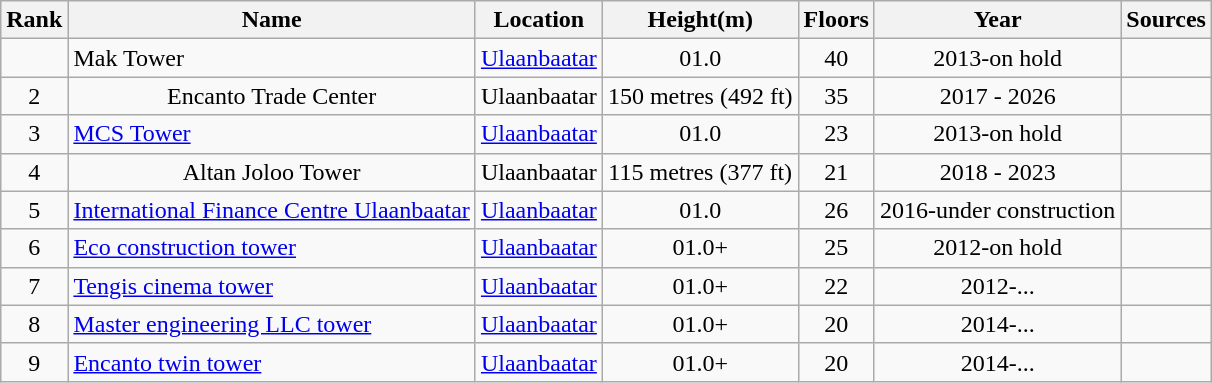<table class="wikitable sortable" style="text-align:center">
<tr>
<th>Rank</th>
<th>Name</th>
<th>Location</th>
<th>Height(m)</th>
<th>Floors</th>
<th>Year</th>
<th class="unsortable">Sources</th>
</tr>
<tr>
<td></td>
<td align=left>Mak Tower</td>
<td><a href='#'>Ulaanbaatar</a></td>
<td><span>01.0</span></td>
<td>40</td>
<td>2013-on hold</td>
<td align=left></td>
</tr>
<tr>
<td>2</td>
<td>Encanto Trade Center</td>
<td>Ulaanbaatar</td>
<td>150 metres (492 ft)</td>
<td>35</td>
<td>2017 - 2026</td>
<td></td>
</tr>
<tr>
<td>3</td>
<td align="left"><a href='#'>MCS Tower</a></td>
<td><a href='#'>Ulaanbaatar</a></td>
<td><span>01.0</span></td>
<td>23</td>
<td>2013-on hold</td>
<td align="left"></td>
</tr>
<tr>
<td>4</td>
<td>Altan Joloo Tower</td>
<td>Ulaanbaatar</td>
<td>115 metres (377 ft)</td>
<td>21</td>
<td>2018 - 2023</td>
<td></td>
</tr>
<tr>
<td>5</td>
<td align="left"><a href='#'>International Finance Centre Ulaanbaatar</a></td>
<td><a href='#'>Ulaanbaatar</a></td>
<td><span>01.0</span></td>
<td>26</td>
<td>2016-under construction</td>
<td align="left"></td>
</tr>
<tr>
<td>6</td>
<td align="left"><a href='#'>Eco construction tower</a></td>
<td><a href='#'>Ulaanbaatar</a></td>
<td><span>01.0</span>+</td>
<td>25</td>
<td>2012-on hold</td>
<td align="left"></td>
</tr>
<tr>
<td>7</td>
<td align="left"><a href='#'>Tengis cinema tower</a></td>
<td><a href='#'>Ulaanbaatar</a></td>
<td><span>01.0</span>+</td>
<td>22</td>
<td>2012-...</td>
<td align="left"></td>
</tr>
<tr>
<td>8</td>
<td align="left"><a href='#'>Master engineering LLC tower</a></td>
<td><a href='#'>Ulaanbaatar</a></td>
<td><span>01.0</span>+</td>
<td>20</td>
<td>2014-...</td>
<td align="left"></td>
</tr>
<tr>
<td>9</td>
<td align="left"><a href='#'>Encanto twin tower</a></td>
<td><a href='#'>Ulaanbaatar</a></td>
<td><span>01.0</span>+</td>
<td>20</td>
<td>2014-...</td>
<td align="left"></td>
</tr>
</table>
